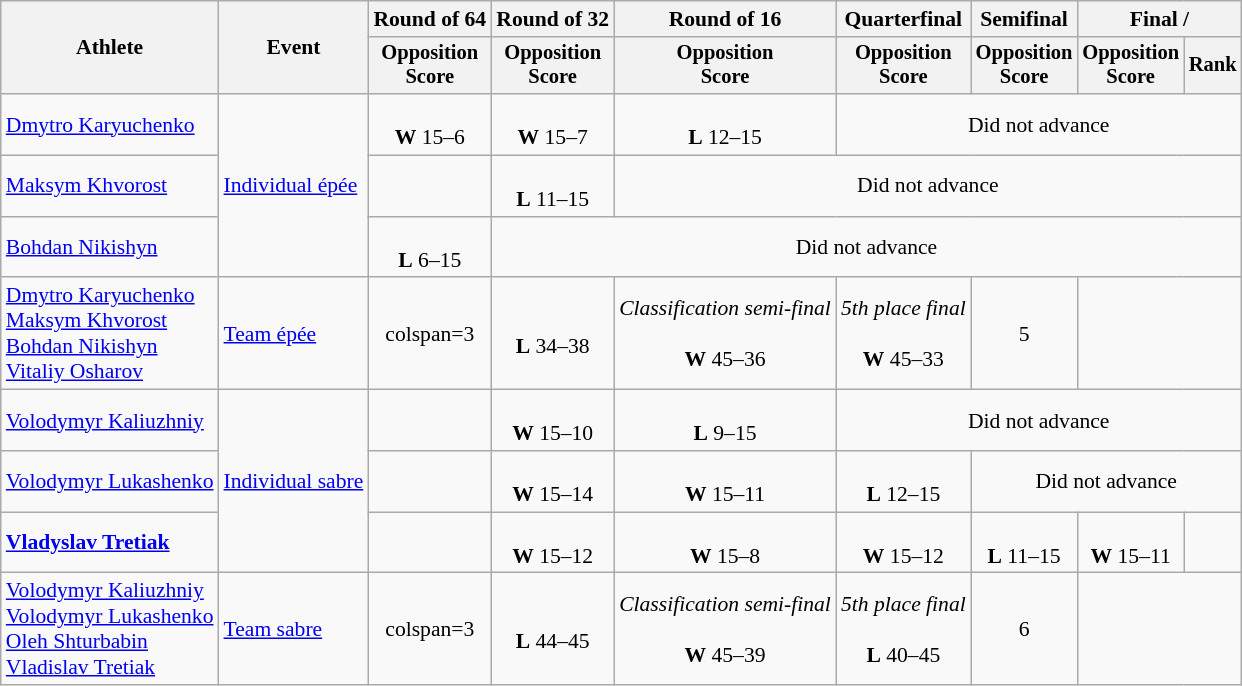<table class="wikitable" style="font-size:90%">
<tr>
<th rowspan="2">Athlete</th>
<th rowspan="2">Event</th>
<th>Round of 64</th>
<th>Round of 32</th>
<th>Round of 16</th>
<th>Quarterfinal</th>
<th>Semifinal</th>
<th colspan=2>Final / </th>
</tr>
<tr style="font-size:95%">
<th>Opposition <br> Score</th>
<th>Opposition <br> Score</th>
<th>Opposition <br> Score</th>
<th>Opposition <br> Score</th>
<th>Opposition <br> Score</th>
<th>Opposition <br> Score</th>
<th>Rank</th>
</tr>
<tr align=center>
<td align=left><a href='#'>Dmytro Karyuchenko</a></td>
<td align=left rowspan=3><a href='#'>Individual épée</a></td>
<td><br><strong>W</strong> 15–6</td>
<td><br><strong>W</strong> 15–7</td>
<td><br><strong>L</strong> 12–15</td>
<td colspan=4>Did not advance</td>
</tr>
<tr align=center>
<td align=left><a href='#'>Maksym Khvorost</a></td>
<td></td>
<td><br><strong>L</strong> 11–15</td>
<td colspan=5>Did not advance</td>
</tr>
<tr align=center>
<td align=left><a href='#'>Bohdan Nikishyn</a></td>
<td><br><strong>L</strong> 6–15</td>
<td colspan=6>Did not advance</td>
</tr>
<tr align=center>
<td align=left><a href='#'>Dmytro Karyuchenko</a><br><a href='#'>Maksym Khvorost</a><br><a href='#'>Bohdan Nikishyn</a><br><a href='#'>Vitaliy Osharov</a></td>
<td align=left><a href='#'>Team épée</a></td>
<td>colspan=3 </td>
<td><br><strong>L</strong> 34–38</td>
<td><em>Classification semi-final</em><br><br><strong>W</strong> 45–36</td>
<td><em>5th place final</em><br><br><strong>W</strong> 45–33</td>
<td>5</td>
</tr>
<tr align=center>
<td align=left><a href='#'>Volodymyr Kaliuzhniy</a></td>
<td align=left rowspan=3><a href='#'>Individual sabre</a></td>
<td></td>
<td><br><strong>W</strong> 15–10</td>
<td><br><strong>L</strong> 9–15</td>
<td colspan=4>Did not advance</td>
</tr>
<tr align=center>
<td align=left><a href='#'>Volodymyr Lukashenko</a></td>
<td></td>
<td><br><strong>W</strong> 15–14</td>
<td><br><strong>W</strong> 15–11</td>
<td><br><strong>L</strong> 12–15</td>
<td colspan=3>Did not advance</td>
</tr>
<tr align=center>
<td align=left><strong><a href='#'>Vladyslav Tretiak</a></strong></td>
<td></td>
<td><br><strong>W</strong> 15–12</td>
<td><br><strong>W</strong> 15–8</td>
<td><br><strong>W</strong> 15–12</td>
<td><br><strong>L</strong> 11–15</td>
<td><br><strong>W</strong> 15–11</td>
<td></td>
</tr>
<tr align=center>
<td align=left><a href='#'>Volodymyr Kaliuzhniy</a><br><a href='#'>Volodymyr Lukashenko</a><br><a href='#'>Oleh Shturbabin</a><br><a href='#'>Vladislav Tretiak</a></td>
<td align=left><a href='#'>Team sabre</a></td>
<td>colspan=3 </td>
<td><br><strong>L</strong> 44–45</td>
<td><em>Classification semi-final</em><br><br><strong>W</strong> 45–39</td>
<td><em>5th place final</em><br><br><strong>L</strong> 40–45</td>
<td>6</td>
</tr>
</table>
